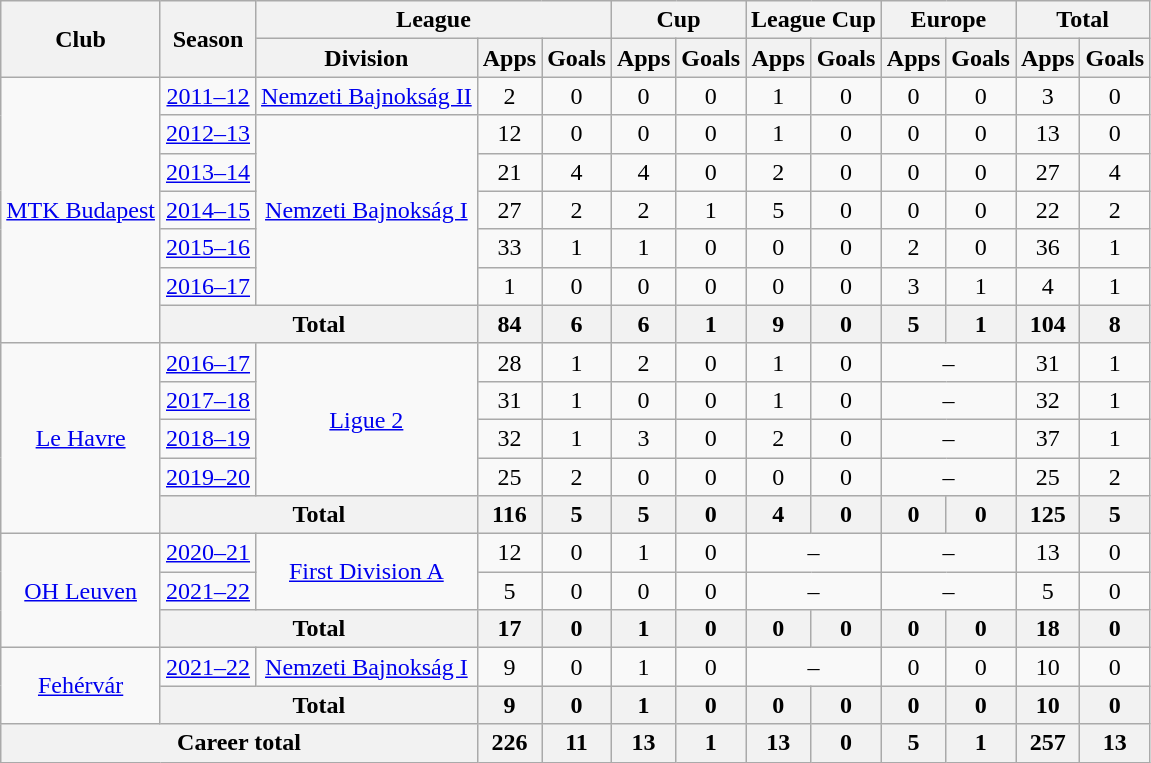<table class="wikitable" style="text-align:center">
<tr>
<th rowspan="2">Club</th>
<th rowspan="2">Season</th>
<th colspan="3">League</th>
<th colspan="2">Cup</th>
<th colspan="2">League Cup</th>
<th colspan="2">Europe</th>
<th colspan="2">Total</th>
</tr>
<tr>
<th>Division</th>
<th>Apps</th>
<th>Goals</th>
<th>Apps</th>
<th>Goals</th>
<th>Apps</th>
<th>Goals</th>
<th>Apps</th>
<th>Goals</th>
<th>Apps</th>
<th>Goals</th>
</tr>
<tr>
<td rowspan="7"><a href='#'>MTK Budapest</a></td>
<td><a href='#'>2011–12</a></td>
<td><a href='#'>Nemzeti Bajnokság II</a></td>
<td>2</td>
<td>0</td>
<td>0</td>
<td>0</td>
<td>1</td>
<td>0</td>
<td>0</td>
<td>0</td>
<td>3</td>
<td>0</td>
</tr>
<tr>
<td><a href='#'>2012–13</a></td>
<td rowspan="5"><a href='#'>Nemzeti Bajnokság I</a></td>
<td>12</td>
<td>0</td>
<td>0</td>
<td>0</td>
<td>1</td>
<td>0</td>
<td>0</td>
<td>0</td>
<td>13</td>
<td>0</td>
</tr>
<tr>
<td><a href='#'>2013–14</a></td>
<td>21</td>
<td>4</td>
<td>4</td>
<td>0</td>
<td>2</td>
<td>0</td>
<td>0</td>
<td>0</td>
<td>27</td>
<td>4</td>
</tr>
<tr>
<td><a href='#'>2014–15</a></td>
<td>27</td>
<td>2</td>
<td>2</td>
<td>1</td>
<td>5</td>
<td>0</td>
<td>0</td>
<td>0</td>
<td>22</td>
<td>2</td>
</tr>
<tr>
<td><a href='#'>2015–16</a></td>
<td>33</td>
<td>1</td>
<td>1</td>
<td>0</td>
<td>0</td>
<td>0</td>
<td>2</td>
<td>0</td>
<td>36</td>
<td>1</td>
</tr>
<tr>
<td><a href='#'>2016–17</a></td>
<td>1</td>
<td>0</td>
<td>0</td>
<td>0</td>
<td>0</td>
<td>0</td>
<td>3</td>
<td>1</td>
<td>4</td>
<td>1</td>
</tr>
<tr>
<th colspan="2">Total</th>
<th>84</th>
<th>6</th>
<th>6</th>
<th>1</th>
<th>9</th>
<th>0</th>
<th>5</th>
<th>1</th>
<th>104</th>
<th>8</th>
</tr>
<tr>
<td rowspan="5"><a href='#'>Le Havre</a></td>
<td><a href='#'>2016–17</a></td>
<td rowspan="4"><a href='#'>Ligue 2</a></td>
<td>28</td>
<td>1</td>
<td>2</td>
<td>0</td>
<td>1</td>
<td>0</td>
<td colspan="2">–</td>
<td>31</td>
<td>1</td>
</tr>
<tr>
<td><a href='#'>2017–18</a></td>
<td>31</td>
<td>1</td>
<td>0</td>
<td>0</td>
<td>1</td>
<td>0</td>
<td colspan="2">–</td>
<td>32</td>
<td>1</td>
</tr>
<tr>
<td><a href='#'>2018–19</a></td>
<td>32</td>
<td>1</td>
<td>3</td>
<td>0</td>
<td>2</td>
<td>0</td>
<td colspan="2">–</td>
<td>37</td>
<td>1</td>
</tr>
<tr>
<td><a href='#'>2019–20</a></td>
<td>25</td>
<td>2</td>
<td>0</td>
<td>0</td>
<td>0</td>
<td>0</td>
<td colspan="2">–</td>
<td>25</td>
<td>2</td>
</tr>
<tr>
<th colspan="2">Total</th>
<th>116</th>
<th>5</th>
<th>5</th>
<th>0</th>
<th>4</th>
<th>0</th>
<th>0</th>
<th>0</th>
<th>125</th>
<th>5</th>
</tr>
<tr>
<td rowspan="3"><a href='#'>OH Leuven</a></td>
<td><a href='#'>2020–21</a></td>
<td rowspan="2"><a href='#'>First Division A</a></td>
<td>12</td>
<td>0</td>
<td>1</td>
<td>0</td>
<td colspan="2">–</td>
<td colspan="2">–</td>
<td>13</td>
<td>0</td>
</tr>
<tr>
<td><a href='#'>2021–22</a></td>
<td>5</td>
<td>0</td>
<td>0</td>
<td>0</td>
<td colspan="2">–</td>
<td colspan="2">–</td>
<td>5</td>
<td>0</td>
</tr>
<tr>
<th colspan="2">Total</th>
<th>17</th>
<th>0</th>
<th>1</th>
<th>0</th>
<th>0</th>
<th>0</th>
<th>0</th>
<th>0</th>
<th>18</th>
<th>0</th>
</tr>
<tr>
<td rowspan="2"><a href='#'>Fehérvár</a></td>
<td><a href='#'>2021–22</a></td>
<td rowspan="1"><a href='#'>Nemzeti Bajnokság I</a></td>
<td>9</td>
<td>0</td>
<td>1</td>
<td>0</td>
<td colspan="2">–</td>
<td>0</td>
<td>0</td>
<td>10</td>
<td>0</td>
</tr>
<tr>
<th colspan="2">Total</th>
<th>9</th>
<th>0</th>
<th>1</th>
<th>0</th>
<th>0</th>
<th>0</th>
<th>0</th>
<th>0</th>
<th>10</th>
<th>0</th>
</tr>
<tr>
<th colspan="3">Career total</th>
<th>226</th>
<th>11</th>
<th>13</th>
<th>1</th>
<th>13</th>
<th>0</th>
<th>5</th>
<th>1</th>
<th>257</th>
<th>13</th>
</tr>
</table>
